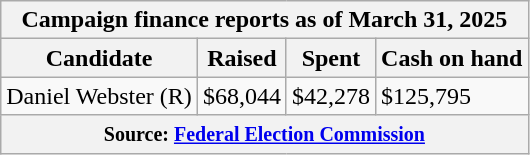<table class="wikitable sortable">
<tr>
<th colspan=4>Campaign finance reports as of March 31, 2025</th>
</tr>
<tr style="text-align:center;">
<th>Candidate</th>
<th>Raised</th>
<th>Spent</th>
<th>Cash on hand</th>
</tr>
<tr>
<td>Daniel Webster (R)</td>
<td>$68,044</td>
<td>$42,278</td>
<td>$125,795</td>
</tr>
<tr>
<th colspan="4"><small>Source: <a href='#'>Federal Election Commission</a></small></th>
</tr>
</table>
